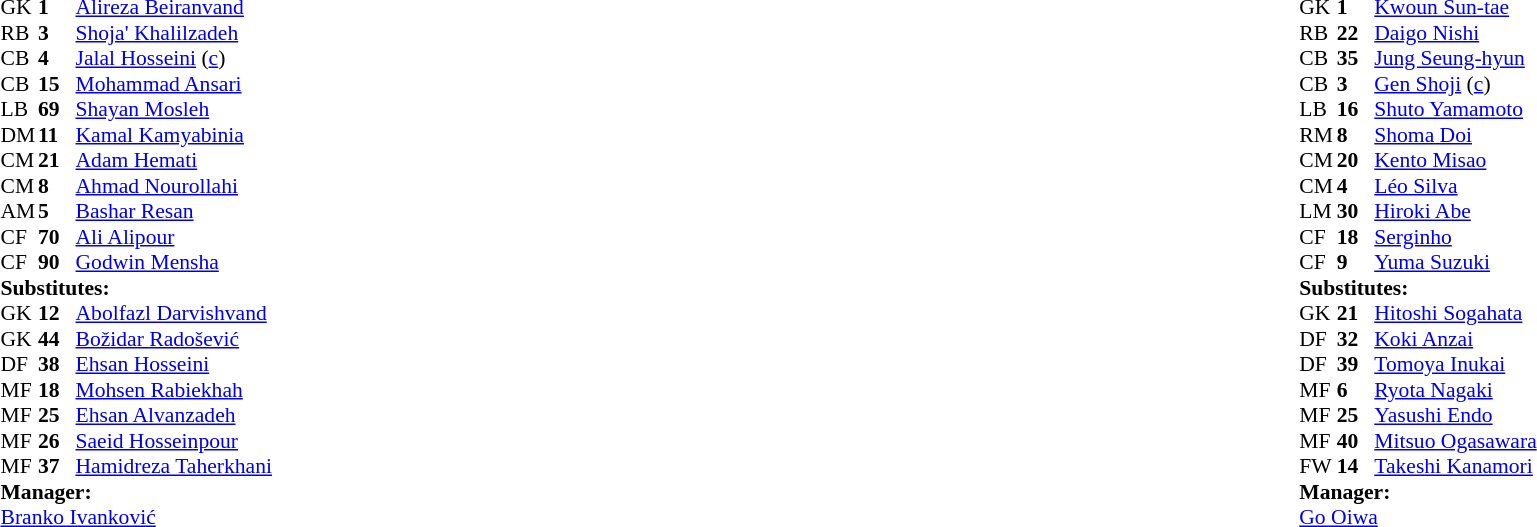<table width="100%">
<tr>
<td valign="top" width="40%"><br><table style="font-size:90%" cellspacing="0" cellpadding="0">
<tr>
<th width=25></th>
<th width=25></th>
</tr>
<tr>
<td>GK</td>
<td><strong>1</strong></td>
<td> <a href='#'>Alireza Beiranvand</a></td>
</tr>
<tr>
<td>RB</td>
<td><strong>3</strong></td>
<td> <a href='#'>Shoja' Khalilzadeh</a></td>
</tr>
<tr>
<td>CB</td>
<td><strong>4</strong></td>
<td> <a href='#'>Jalal Hosseini</a> (<a href='#'>c</a>)</td>
</tr>
<tr>
<td>CB</td>
<td><strong>15</strong></td>
<td> <a href='#'>Mohammad Ansari</a></td>
<td></td>
<td></td>
</tr>
<tr>
<td>LB</td>
<td><strong>69</strong></td>
<td> <a href='#'>Shayan Mosleh</a></td>
</tr>
<tr>
<td>DM</td>
<td><strong>11</strong></td>
<td> <a href='#'>Kamal Kamyabinia</a></td>
</tr>
<tr>
<td>CM</td>
<td><strong>21</strong></td>
<td> <a href='#'>Adam Hemati</a></td>
<td></td>
<td></td>
</tr>
<tr>
<td>CM</td>
<td><strong>8</strong></td>
<td> <a href='#'>Ahmad Nourollahi</a></td>
</tr>
<tr>
<td>AM</td>
<td><strong>5</strong></td>
<td> <a href='#'>Bashar Resan</a></td>
</tr>
<tr>
<td>CF</td>
<td><strong>70</strong></td>
<td> <a href='#'>Ali Alipour</a></td>
</tr>
<tr>
<td>CF</td>
<td><strong>90</strong></td>
<td> <a href='#'>Godwin Mensha</a></td>
</tr>
<tr>
<td colspan=3><strong>Substitutes:</strong></td>
</tr>
<tr>
<td>GK</td>
<td><strong>12</strong></td>
<td> <a href='#'>Abolfazl Darvishvand</a></td>
</tr>
<tr>
<td>GK</td>
<td><strong>44</strong></td>
<td> <a href='#'>Božidar Radošević</a></td>
</tr>
<tr>
<td>DF</td>
<td><strong>38</strong></td>
<td> <a href='#'>Ehsan Hosseini</a></td>
</tr>
<tr>
<td>MF</td>
<td><strong>18</strong></td>
<td> <a href='#'>Mohsen Rabiekhah</a></td>
<td></td>
<td></td>
</tr>
<tr>
<td>MF</td>
<td><strong>25</strong></td>
<td> <a href='#'>Ehsan Alvanzadeh</a></td>
<td></td>
<td></td>
</tr>
<tr>
<td>MF</td>
<td><strong>26</strong></td>
<td> <a href='#'>Saeid Hosseinpour</a></td>
</tr>
<tr>
<td>MF</td>
<td><strong>37</strong></td>
<td> <a href='#'>Hamidreza Taherkhani</a></td>
</tr>
<tr>
<td colspan=3><strong>Manager:</strong></td>
</tr>
<tr>
<td colspan=3> <a href='#'>Branko Ivanković</a></td>
</tr>
</table>
</td>
<td valign="top"></td>
<td valign="top" width="50%"><br><table style="font-size:90%; margin:auto" cellspacing="0" cellpadding="0">
<tr>
<th width=25></th>
<th width=25></th>
</tr>
<tr>
<td>GK</td>
<td><strong>1</strong></td>
<td> <a href='#'>Kwoun Sun-tae</a></td>
</tr>
<tr>
<td>RB</td>
<td><strong>22</strong></td>
<td> <a href='#'>Daigo Nishi</a></td>
<td></td>
</tr>
<tr>
<td>CB</td>
<td><strong>35</strong></td>
<td> <a href='#'>Jung Seung-hyun</a></td>
</tr>
<tr>
<td>CB</td>
<td><strong>3</strong></td>
<td> <a href='#'>Gen Shoji</a> (<a href='#'>c</a>)</td>
</tr>
<tr>
<td>LB</td>
<td><strong>16</strong></td>
<td> <a href='#'>Shuto Yamamoto</a></td>
</tr>
<tr>
<td>RM</td>
<td><strong>8</strong></td>
<td> <a href='#'>Shoma Doi</a></td>
<td></td>
<td></td>
</tr>
<tr>
<td>CM</td>
<td><strong>20</strong></td>
<td> <a href='#'>Kento Misao</a></td>
</tr>
<tr>
<td>CM</td>
<td><strong>4</strong></td>
<td> <a href='#'>Léo Silva</a></td>
<td></td>
</tr>
<tr>
<td>LM</td>
<td><strong>30</strong></td>
<td> <a href='#'>Hiroki Abe</a></td>
<td></td>
<td></td>
</tr>
<tr>
<td>CF</td>
<td><strong>18</strong></td>
<td> <a href='#'>Serginho</a></td>
</tr>
<tr>
<td>CF</td>
<td><strong>9</strong></td>
<td> <a href='#'>Yuma Suzuki</a></td>
<td></td>
<td></td>
</tr>
<tr>
<td colspan=3><strong>Substitutes:</strong></td>
</tr>
<tr>
<td>GK</td>
<td><strong>21</strong></td>
<td> <a href='#'>Hitoshi Sogahata</a></td>
</tr>
<tr>
<td>DF</td>
<td><strong>32</strong></td>
<td> <a href='#'>Koki Anzai</a></td>
<td></td>
<td></td>
</tr>
<tr>
<td>DF</td>
<td><strong>39</strong></td>
<td> <a href='#'>Tomoya Inukai</a></td>
</tr>
<tr>
<td>MF</td>
<td><strong>6</strong></td>
<td> <a href='#'>Ryota Nagaki</a></td>
<td></td>
<td></td>
</tr>
<tr>
<td>MF</td>
<td><strong>25</strong></td>
<td> <a href='#'>Yasushi Endo</a></td>
</tr>
<tr>
<td>MF</td>
<td><strong>40</strong></td>
<td> <a href='#'>Mitsuo Ogasawara</a></td>
</tr>
<tr>
<td>FW</td>
<td><strong>14</strong></td>
<td> <a href='#'>Takeshi Kanamori</a></td>
<td></td>
<td></td>
</tr>
<tr>
<td colspan=3><strong>Manager:</strong></td>
</tr>
<tr>
<td colspan=3> <a href='#'>Go Oiwa</a></td>
</tr>
</table>
</td>
</tr>
</table>
